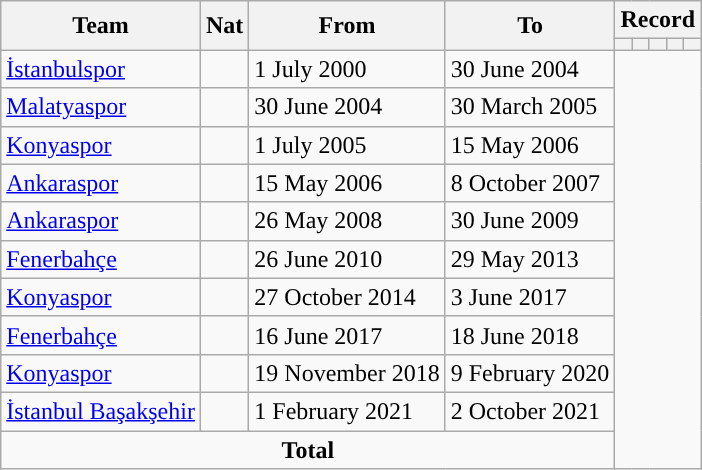<table class="wikitable" style="text-align: center">
<tr>
<th rowspan="2">Team</th>
<th rowspan="2">Nat</th>
<th rowspan="2">From</th>
<th rowspan="2">To</th>
<th colspan="8">Record</th>
</tr>
<tr>
<th></th>
<th></th>
<th></th>
<th></th>
<th></th>
</tr>
<tr>
<td align="left"><a href='#'>İstanbulspor</a></td>
<td></td>
<td align="left">1 July 2000</td>
<td align="left">30 June 2004<br></td>
</tr>
<tr>
<td align="left"><a href='#'>Malatyaspor</a></td>
<td></td>
<td align="left">30 June 2004</td>
<td align="left">30 March 2005<br></td>
</tr>
<tr>
<td align="left"><a href='#'>Konyaspor</a></td>
<td></td>
<td align="left">1 July 2005</td>
<td align="left">15 May 2006<br></td>
</tr>
<tr>
<td align="left"><a href='#'>Ankaraspor</a></td>
<td></td>
<td align="left">15 May 2006</td>
<td align="left">8 October 2007<br></td>
</tr>
<tr>
<td align="left"><a href='#'>Ankaraspor</a></td>
<td></td>
<td align="left">26 May 2008</td>
<td align="left">30 June 2009<br></td>
</tr>
<tr>
<td align="left"><a href='#'>Fenerbahçe</a></td>
<td></td>
<td align="left">26 June 2010</td>
<td align="left">29 May 2013<br></td>
</tr>
<tr>
<td align="left"><a href='#'>Konyaspor</a></td>
<td></td>
<td align="left">27 October 2014</td>
<td align="left">3 June 2017<br></td>
</tr>
<tr>
<td align="left"><a href='#'>Fenerbahçe</a></td>
<td></td>
<td align="left">16 June 2017</td>
<td align="left">18 June 2018<br></td>
</tr>
<tr>
<td align="left"><a href='#'>Konyaspor</a></td>
<td></td>
<td align="left">19 November 2018</td>
<td align="left">9 February 2020<br></td>
</tr>
<tr>
<td align="left"><a href='#'>İstanbul Başakşehir</a></td>
<td></td>
<td align="left">1 February 2021</td>
<td align="left">2 October 2021<br></td>
</tr>
<tr>
<td colspan="4"><strong>Total</strong><br></td>
</tr>
</table>
